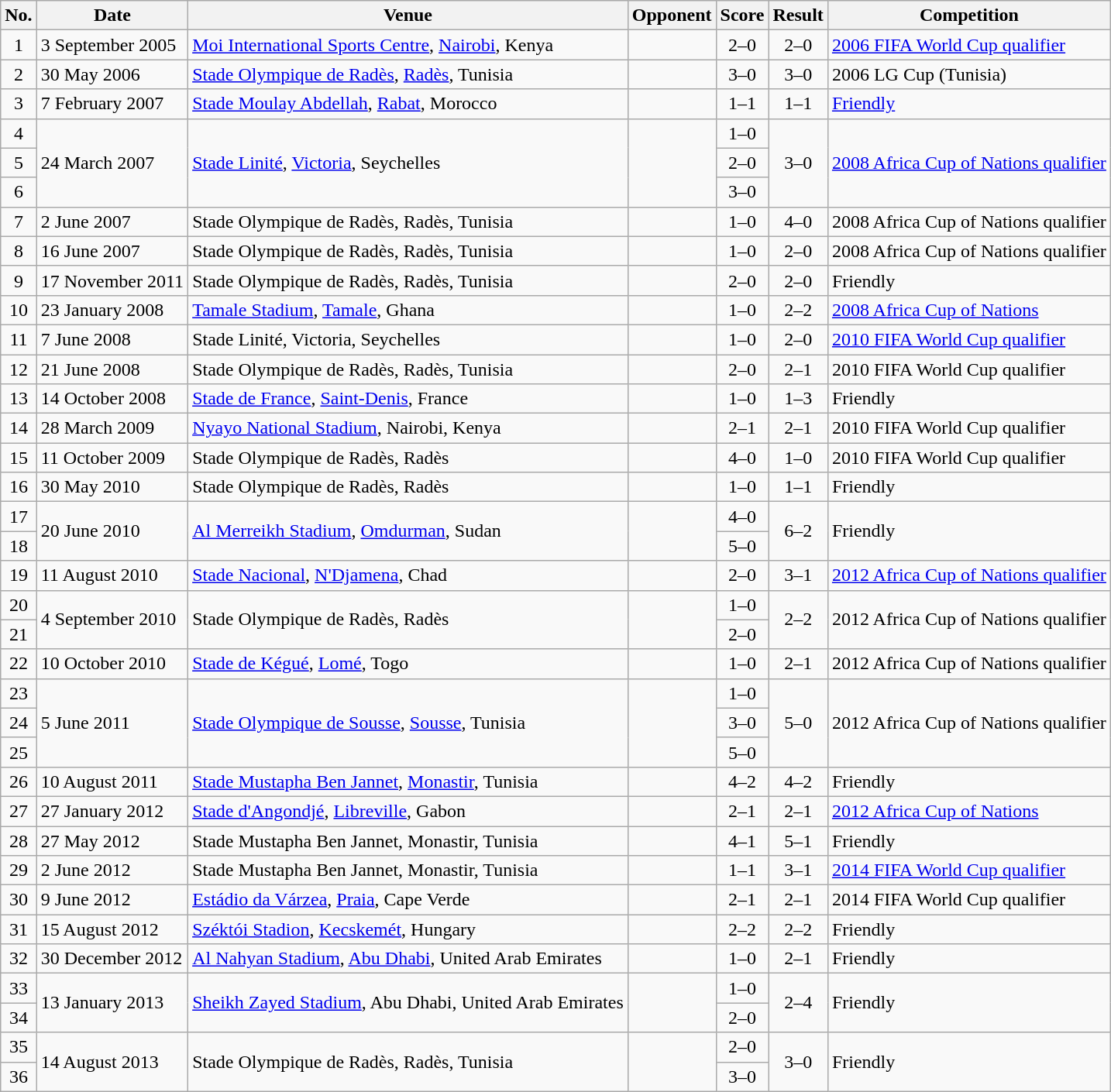<table class="wikitable sortable">
<tr>
<th scope="col">No.</th>
<th scope="col">Date</th>
<th scope="col">Venue</th>
<th scope="col">Opponent</th>
<th scope="col">Score</th>
<th scope="col">Result</th>
<th scope="col">Competition</th>
</tr>
<tr>
<td align="center">1</td>
<td>3 September 2005</td>
<td><a href='#'>Moi International Sports Centre</a>, <a href='#'>Nairobi</a>, Kenya</td>
<td></td>
<td align="center">2–0</td>
<td align="center">2–0</td>
<td><a href='#'>2006 FIFA World Cup qualifier</a></td>
</tr>
<tr>
<td align="center">2</td>
<td>30 May 2006</td>
<td><a href='#'>Stade Olympique de Radès</a>, <a href='#'>Radès</a>, Tunisia</td>
<td></td>
<td align="center">3–0</td>
<td align="center">3–0</td>
<td>2006 LG Cup (Tunisia)</td>
</tr>
<tr>
<td align="center">3</td>
<td>7 February 2007</td>
<td><a href='#'>Stade Moulay Abdellah</a>, <a href='#'>Rabat</a>, Morocco</td>
<td></td>
<td align="center">1–1</td>
<td align="center">1–1</td>
<td><a href='#'>Friendly</a></td>
</tr>
<tr>
<td align="center">4</td>
<td rowspan="3">24 March 2007</td>
<td rowspan="3"><a href='#'>Stade Linité</a>, <a href='#'>Victoria</a>, Seychelles</td>
<td rowspan="3"></td>
<td align="center">1–0</td>
<td rowspan="3" style="text-align:center">3–0</td>
<td rowspan="3"><a href='#'>2008 Africa Cup of Nations qualifier</a></td>
</tr>
<tr>
<td align="center">5</td>
<td align="center">2–0</td>
</tr>
<tr>
<td align="center">6</td>
<td align="center">3–0</td>
</tr>
<tr>
<td align="center">7</td>
<td>2 June 2007</td>
<td>Stade Olympique de Radès, Radès, Tunisia</td>
<td></td>
<td align="center">1–0</td>
<td align="center">4–0</td>
<td>2008 Africa Cup of Nations qualifier</td>
</tr>
<tr>
<td align="center">8</td>
<td>16 June 2007</td>
<td>Stade Olympique de Radès, Radès, Tunisia</td>
<td></td>
<td align="center">1–0</td>
<td align="center">2–0</td>
<td>2008 Africa Cup of Nations qualifier</td>
</tr>
<tr>
<td align="center">9</td>
<td>17 November 2011</td>
<td>Stade Olympique de Radès, Radès, Tunisia</td>
<td></td>
<td align="center">2–0</td>
<td align="center">2–0</td>
<td>Friendly</td>
</tr>
<tr>
<td align="center">10</td>
<td>23 January 2008</td>
<td><a href='#'>Tamale Stadium</a>, <a href='#'>Tamale</a>, Ghana</td>
<td></td>
<td align="center">1–0</td>
<td align="center">2–2</td>
<td><a href='#'>2008 Africa Cup of Nations</a></td>
</tr>
<tr>
<td align="center">11</td>
<td>7 June 2008</td>
<td>Stade Linité, Victoria, Seychelles</td>
<td></td>
<td align="center">1–0</td>
<td align="center">2–0</td>
<td><a href='#'>2010 FIFA World Cup qualifier</a></td>
</tr>
<tr>
<td align="center">12</td>
<td>21 June 2008</td>
<td>Stade Olympique de Radès, Radès, Tunisia</td>
<td></td>
<td align="center">2–0</td>
<td align="center">2–1</td>
<td>2010 FIFA World Cup qualifier</td>
</tr>
<tr>
<td align="center">13</td>
<td>14 October 2008</td>
<td><a href='#'>Stade de France</a>, <a href='#'>Saint-Denis</a>, France</td>
<td></td>
<td align="center">1–0</td>
<td align="center">1–3</td>
<td>Friendly</td>
</tr>
<tr>
<td align="center">14</td>
<td>28 March 2009</td>
<td><a href='#'>Nyayo National Stadium</a>, Nairobi, Kenya</td>
<td></td>
<td align="center">2–1</td>
<td align="center">2–1</td>
<td>2010 FIFA World Cup qualifier</td>
</tr>
<tr>
<td align="center">15</td>
<td>11 October 2009</td>
<td>Stade Olympique de Radès, Radès</td>
<td></td>
<td align="center">4–0</td>
<td align="center">1–0</td>
<td>2010 FIFA World Cup qualifier</td>
</tr>
<tr>
<td align="center">16</td>
<td>30 May 2010</td>
<td>Stade Olympique de Radès, Radès</td>
<td></td>
<td align="center">1–0</td>
<td align="center">1–1</td>
<td>Friendly</td>
</tr>
<tr>
<td align="center">17</td>
<td rowspan="2">20 June 2010</td>
<td rowspan="2"><a href='#'>Al Merreikh Stadium</a>, <a href='#'>Omdurman</a>, Sudan</td>
<td rowspan="2"></td>
<td align="center">4–0</td>
<td rowspan="2" style="text-align:center">6–2</td>
<td rowspan="2">Friendly</td>
</tr>
<tr>
<td align="center">18</td>
<td align="center">5–0</td>
</tr>
<tr>
<td align="center">19</td>
<td>11 August 2010</td>
<td><a href='#'>Stade Nacional</a>, <a href='#'>N'Djamena</a>, Chad</td>
<td></td>
<td align="center">2–0</td>
<td align="center">3–1</td>
<td><a href='#'>2012 Africa Cup of Nations qualifier</a></td>
</tr>
<tr>
<td align="center">20</td>
<td rowspan="2">4 September 2010</td>
<td rowspan="2">Stade Olympique de Radès, Radès</td>
<td rowspan="2"></td>
<td align="center">1–0</td>
<td rowspan="2" style="text-align:center">2–2</td>
<td rowspan="2">2012 Africa Cup of Nations qualifier</td>
</tr>
<tr>
<td align="center">21</td>
<td align="center">2–0</td>
</tr>
<tr>
<td align="center">22</td>
<td>10 October 2010</td>
<td><a href='#'>Stade de Kégué</a>, <a href='#'>Lomé</a>, Togo</td>
<td></td>
<td align="center">1–0</td>
<td align="center">2–1</td>
<td>2012 Africa Cup of Nations qualifier</td>
</tr>
<tr>
<td align="center">23</td>
<td rowspan="3">5 June 2011</td>
<td rowspan="3"><a href='#'>Stade Olympique de Sousse</a>, <a href='#'>Sousse</a>, Tunisia</td>
<td rowspan="3"></td>
<td align="center">1–0</td>
<td rowspan="3" style="text-align:center">5–0</td>
<td rowspan="3">2012 Africa Cup of Nations qualifier</td>
</tr>
<tr>
<td align="center">24</td>
<td align="center">3–0</td>
</tr>
<tr>
<td align="center">25</td>
<td align="center">5–0</td>
</tr>
<tr>
<td align="center">26</td>
<td>10 August 2011</td>
<td><a href='#'>Stade Mustapha Ben Jannet</a>, <a href='#'>Monastir</a>, Tunisia</td>
<td></td>
<td align="center">4–2</td>
<td align="center">4–2</td>
<td>Friendly</td>
</tr>
<tr>
<td align="center">27</td>
<td>27 January 2012</td>
<td><a href='#'>Stade d'Angondjé</a>, <a href='#'>Libreville</a>, Gabon</td>
<td></td>
<td align="center">2–1</td>
<td align="center">2–1</td>
<td><a href='#'>2012 Africa Cup of Nations</a></td>
</tr>
<tr>
<td align="center">28</td>
<td>27 May 2012</td>
<td>Stade Mustapha Ben Jannet, Monastir, Tunisia</td>
<td></td>
<td align="center">4–1</td>
<td align="center">5–1</td>
<td>Friendly</td>
</tr>
<tr>
<td align="center">29</td>
<td>2 June 2012</td>
<td>Stade Mustapha Ben Jannet, Monastir, Tunisia</td>
<td></td>
<td align="center">1–1</td>
<td align="center">3–1</td>
<td><a href='#'>2014 FIFA World Cup qualifier</a></td>
</tr>
<tr>
<td align="center">30</td>
<td>9 June 2012</td>
<td><a href='#'>Estádio da Várzea</a>, <a href='#'>Praia</a>, Cape Verde</td>
<td></td>
<td align="center">2–1</td>
<td align="center">2–1</td>
<td>2014 FIFA World Cup qualifier</td>
</tr>
<tr>
<td align="center">31</td>
<td>15 August 2012</td>
<td><a href='#'>Széktói Stadion</a>, <a href='#'>Kecskemét</a>, Hungary</td>
<td></td>
<td align="center">2–2</td>
<td align="center">2–2</td>
<td>Friendly</td>
</tr>
<tr>
<td align="center">32</td>
<td>30 December 2012</td>
<td><a href='#'>Al Nahyan Stadium</a>, <a href='#'>Abu Dhabi</a>, United Arab Emirates</td>
<td></td>
<td align="center">1–0</td>
<td align="center">2–1</td>
<td>Friendly</td>
</tr>
<tr>
<td align="center">33</td>
<td rowspan="2">13 January 2013</td>
<td rowspan="2"><a href='#'>Sheikh Zayed Stadium</a>, Abu Dhabi, United Arab Emirates</td>
<td rowspan="2"></td>
<td align="center">1–0</td>
<td rowspan="2" style="text-align:center">2–4</td>
<td rowspan="2">Friendly</td>
</tr>
<tr>
<td align="center">34</td>
<td align="center">2–0</td>
</tr>
<tr>
<td align="center">35</td>
<td rowspan="2">14 August 2013</td>
<td rowspan="2">Stade Olympique de Radès, Radès, Tunisia</td>
<td rowspan="2"></td>
<td align="center">2–0</td>
<td rowspan="2" style="text-align:center">3–0</td>
<td rowspan="2">Friendly</td>
</tr>
<tr>
<td align="center">36</td>
<td align="center">3–0</td>
</tr>
</table>
